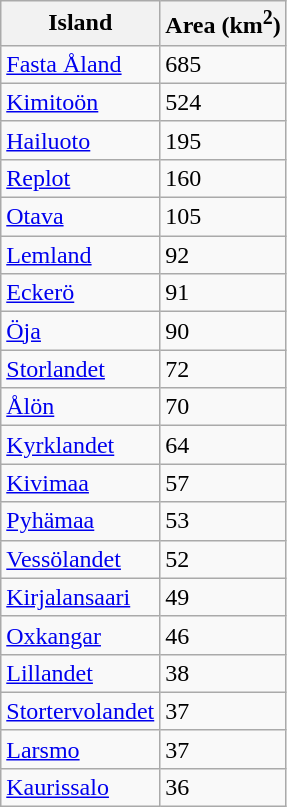<table class="wikitable sortable static-row-numbers static-row-header-text col4center col5right col6center" style="clear:right">
<tr>
<th>Island</th>
<th>Area (km<sup>2</sup>)</th>
</tr>
<tr>
<td><a href='#'>Fasta Åland</a></td>
<td>685</td>
</tr>
<tr>
<td><a href='#'>Kimitoön</a></td>
<td>524</td>
</tr>
<tr>
<td><a href='#'>Hailuoto</a></td>
<td>195</td>
</tr>
<tr>
<td><a href='#'>Replot</a></td>
<td>160</td>
</tr>
<tr>
<td><a href='#'>Otava</a></td>
<td>105</td>
</tr>
<tr>
<td><a href='#'>Lemland</a></td>
<td>92</td>
</tr>
<tr>
<td><a href='#'>Eckerö </a></td>
<td>91</td>
</tr>
<tr>
<td><a href='#'>Öja</a></td>
<td>90</td>
</tr>
<tr>
<td><a href='#'>Storlandet</a></td>
<td>72</td>
</tr>
<tr>
<td><a href='#'>Ålön</a></td>
<td>70</td>
</tr>
<tr>
<td><a href='#'>Kyrklandet</a></td>
<td>64</td>
</tr>
<tr>
<td><a href='#'>Kivimaa</a></td>
<td>57</td>
</tr>
<tr>
<td><a href='#'>Pyhämaa</a></td>
<td>53</td>
</tr>
<tr>
<td><a href='#'>Vessölandet</a></td>
<td>52</td>
</tr>
<tr>
<td><a href='#'>Kirjalansaari</a></td>
<td>49</td>
</tr>
<tr>
<td><a href='#'>Oxkangar</a></td>
<td>46</td>
</tr>
<tr>
<td><a href='#'>Lillandet</a></td>
<td>38</td>
</tr>
<tr>
<td><a href='#'>Stortervolandet</a></td>
<td>37</td>
</tr>
<tr>
<td><a href='#'>Larsmo</a></td>
<td>37</td>
</tr>
<tr>
<td><a href='#'>Kaurissalo</a></td>
<td>36</td>
</tr>
</table>
